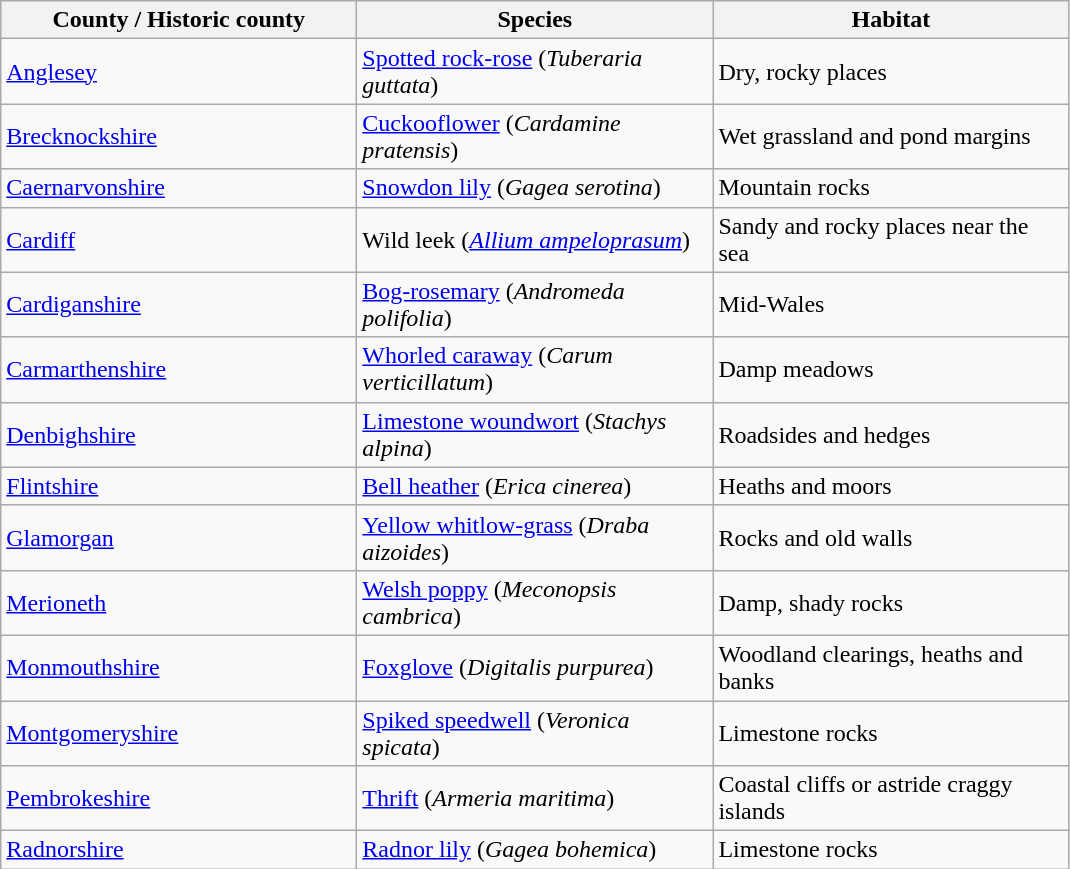<table class="wikitable">
<tr>
<th scope="col" style="width:230px;">County / Historic county</th>
<th scope="col" style="width:230px;">Species</th>
<th scope="col" style="width:230px;">Habitat</th>
</tr>
<tr>
<td><a href='#'>Anglesey</a></td>
<td><a href='#'>Spotted rock-rose</a> (<em>Tuberaria guttata</em>)</td>
<td>Dry, rocky places</td>
</tr>
<tr>
<td><a href='#'>Brecknockshire</a></td>
<td><a href='#'>Cuckooflower</a> (<em>Cardamine pratensis</em>)</td>
<td>Wet grassland and pond margins</td>
</tr>
<tr>
<td><a href='#'>Caernarvonshire</a></td>
<td><a href='#'>Snowdon lily</a> (<em>Gagea serotina</em>)</td>
<td>Mountain rocks</td>
</tr>
<tr>
<td><a href='#'>Cardiff</a></td>
<td>Wild leek (<em><a href='#'>Allium ampeloprasum</a></em>)</td>
<td>Sandy and rocky places near the sea</td>
</tr>
<tr>
<td><a href='#'>Cardiganshire</a></td>
<td><a href='#'>Bog-rosemary</a> (<em>Andromeda polifolia</em>)</td>
<td>Mid-Wales</td>
</tr>
<tr>
<td><a href='#'>Carmarthenshire</a></td>
<td><a href='#'>Whorled caraway</a> (<em>Carum verticillatum</em>)</td>
<td>Damp meadows</td>
</tr>
<tr>
<td><a href='#'>Denbighshire</a></td>
<td><a href='#'>Limestone woundwort</a> (<em>Stachys alpina</em>)</td>
<td>Roadsides and hedges</td>
</tr>
<tr>
<td><a href='#'>Flintshire</a></td>
<td><a href='#'>Bell heather</a> (<em>Erica cinerea</em>)</td>
<td>Heaths and moors</td>
</tr>
<tr>
<td><a href='#'>Glamorgan</a></td>
<td><a href='#'>Yellow whitlow-grass</a> (<em>Draba aizoides</em>)</td>
<td>Rocks and old walls</td>
</tr>
<tr>
<td><a href='#'>Merioneth</a></td>
<td><a href='#'>Welsh poppy</a> (<em>Meconopsis cambrica</em>)</td>
<td>Damp, shady rocks</td>
</tr>
<tr>
<td><a href='#'>Monmouthshire</a></td>
<td><a href='#'>Foxglove</a> (<em>Digitalis purpurea</em>)</td>
<td>Woodland clearings, heaths and banks</td>
</tr>
<tr>
<td><a href='#'>Montgomeryshire</a></td>
<td><a href='#'>Spiked speedwell</a> (<em>Veronica spicata</em>)</td>
<td>Limestone rocks</td>
</tr>
<tr>
<td><a href='#'>Pembrokeshire</a></td>
<td><a href='#'>Thrift</a> (<em>Armeria maritima</em>)</td>
<td>Coastal cliffs or astride craggy islands</td>
</tr>
<tr>
<td><a href='#'>Radnorshire</a></td>
<td><a href='#'>Radnor lily</a> (<em>Gagea bohemica</em>)</td>
<td>Limestone rocks</td>
</tr>
</table>
